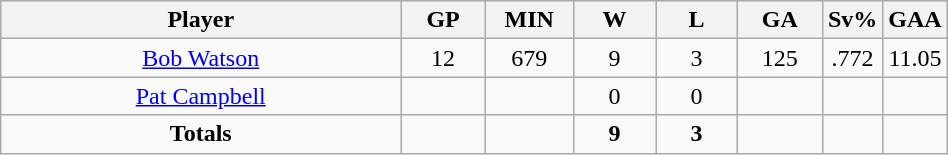<table class="wikitable sortable" width="50%">
<tr align="center"  bgcolor="#dddddd">
<th width="50%">Player</th>
<th width="10%">GP</th>
<th width="10%">MIN</th>
<th width="10%">W</th>
<th width="10%">L</th>
<th width="10%">GA</th>
<th width="10%">Sv%</th>
<th width="10%">GAA</th>
</tr>
<tr align=center>
<td><a href='#'>Bob Watson</a></td>
<td>12</td>
<td>679</td>
<td>9</td>
<td>3</td>
<td>125</td>
<td>.772</td>
<td>11.05</td>
</tr>
<tr align=center>
<td><a href='#'>Pat Campbell</a></td>
<td></td>
<td></td>
<td>0</td>
<td>0</td>
<td></td>
<td></td>
<td></td>
</tr>
<tr align=center>
<td><strong>Totals</strong></td>
<td></td>
<td></td>
<td><strong>9</strong></td>
<td><strong>3</strong></td>
<td><strong> </strong></td>
<td><strong> </strong></td>
<td><strong> </strong></td>
</tr>
</table>
